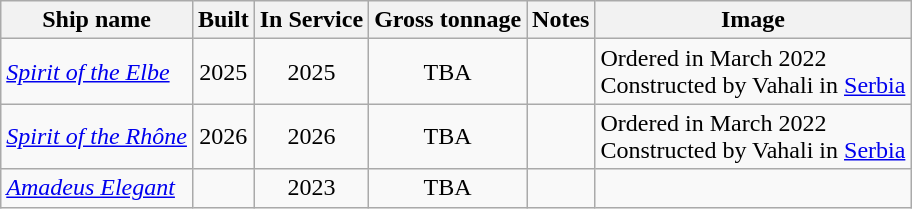<table class="wikitable sortable">
<tr>
<th>Ship name</th>
<th>Built</th>
<th>In Service</th>
<th>Gross tonnage</th>
<th>Notes</th>
<th>Image</th>
</tr>
<tr>
<td><em><a href='#'>Spirit of the Elbe</a></em></td>
<td align="Center">2025</td>
<td align="Center">2025</td>
<td align="Center">TBA</td>
<td></td>
<td>Ordered in March 2022<br>Constructed by Vahali in <a href='#'>Serbia</a></td>
</tr>
<tr>
<td><em><a href='#'>Spirit of the Rhône</a></em></td>
<td align="Center">2026</td>
<td align="Center">2026</td>
<td align="Center">TBA</td>
<td></td>
<td>Ordered in March 2022<br>Constructed by Vahali in <a href='#'>Serbia</a></td>
</tr>
<tr>
<td><em><a href='#'>Amadeus Elegant</a></em></td>
<td></td>
<td align="Center">2023</td>
<td align="Center">TBA</td>
<td></td>
<td></td>
</tr>
</table>
